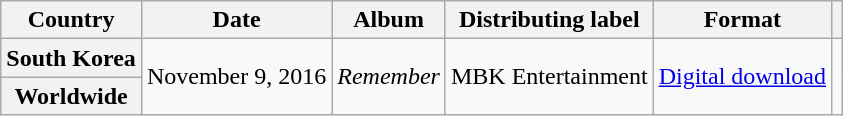<table class="wikitable plainrowheaders" style="text-align:center">
<tr>
<th>Country</th>
<th>Date</th>
<th>Album</th>
<th>Distributing label</th>
<th>Format</th>
<th></th>
</tr>
<tr>
<th scope="row">South Korea</th>
<td rowspan="2">November 9, 2016</td>
<td rowspan="2"><em>Remember</em></td>
<td rowspan="2">MBK Entertainment</td>
<td rowspan="2"><a href='#'>Digital download</a></td>
<td rowspan="2"></td>
</tr>
<tr>
<th scope="row">Worldwide</th>
</tr>
</table>
